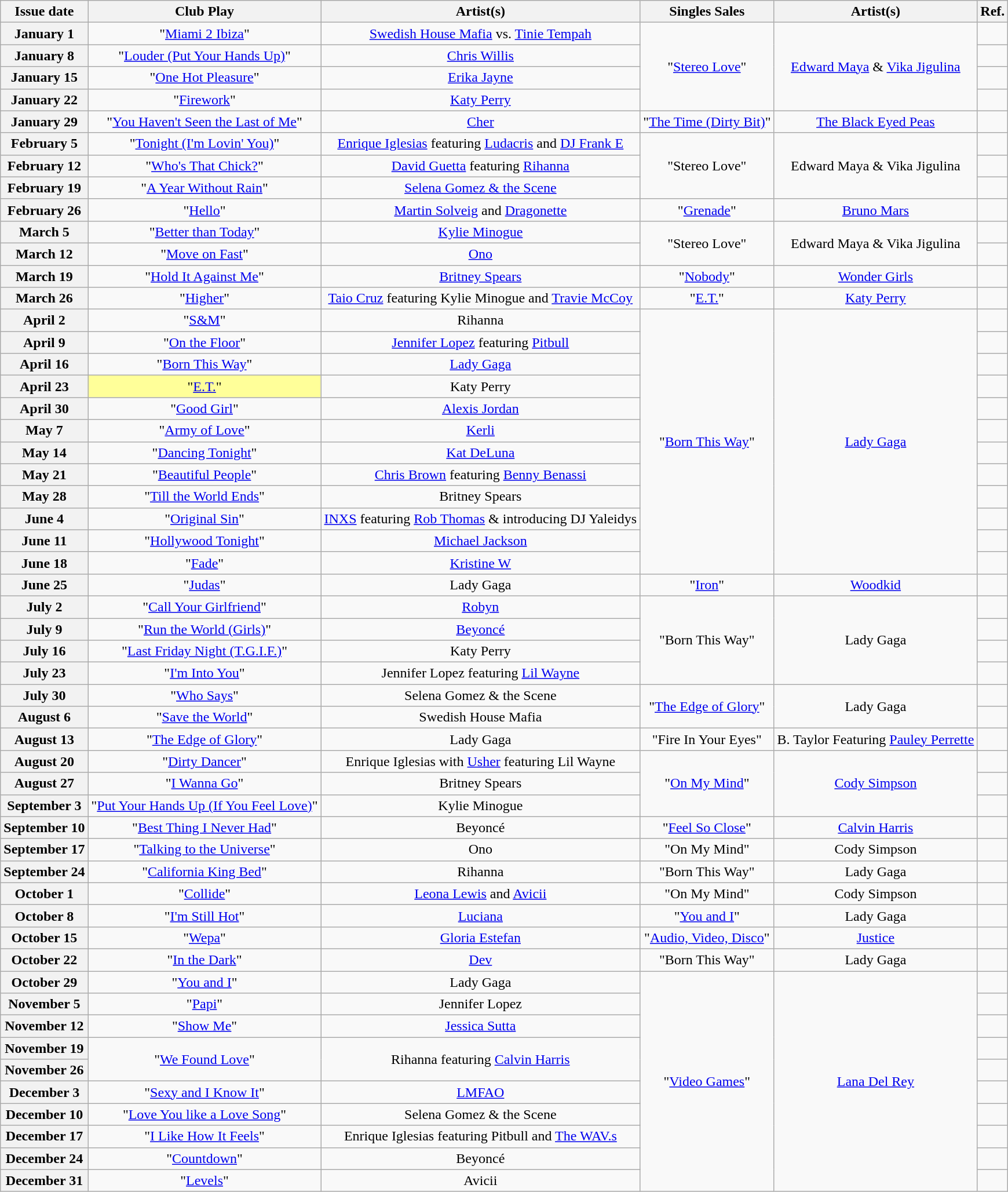<table class="wikitable sortable plainrowheaders" style="text-align:center;">
<tr>
<th scope="col" class="unsortable">Issue date</th>
<th scope="col" class="unsortable">Club Play</th>
<th scope="col" class="unsortable">Artist(s)</th>
<th scope="col" class="unsortable">Singles Sales</th>
<th scope="col" class="unsortable">Artist(s)</th>
<th scope="col" class="unsortable">Ref.</th>
</tr>
<tr>
<th scope=row>January 1</th>
<td>"<a href='#'>Miami 2 Ibiza</a>"</td>
<td><a href='#'>Swedish House Mafia</a> vs. <a href='#'>Tinie Tempah</a></td>
<td rowspan="4">"<a href='#'>Stereo Love</a>"</td>
<td rowspan="4"><a href='#'>Edward Maya</a> & <a href='#'>Vika Jigulina</a></td>
<td></td>
</tr>
<tr>
<th scope=row>January 8</th>
<td>"<a href='#'>Louder (Put Your Hands Up)</a>"</td>
<td><a href='#'>Chris Willis</a></td>
<td></td>
</tr>
<tr>
<th scope=row>January 15</th>
<td>"<a href='#'>One Hot Pleasure</a>"</td>
<td><a href='#'>Erika Jayne</a></td>
<td></td>
</tr>
<tr>
<th scope=row>January 22</th>
<td>"<a href='#'>Firework</a>"</td>
<td><a href='#'>Katy Perry</a></td>
<td></td>
</tr>
<tr>
<th scope=row>January 29</th>
<td>"<a href='#'>You Haven't Seen the Last of Me</a>"</td>
<td><a href='#'>Cher</a></td>
<td>"<a href='#'>The Time (Dirty Bit)</a>"</td>
<td><a href='#'>The Black Eyed Peas</a></td>
<td></td>
</tr>
<tr>
<th scope=row>February 5</th>
<td>"<a href='#'>Tonight (I'm Lovin' You)</a>"</td>
<td><a href='#'>Enrique Iglesias</a> featuring <a href='#'>Ludacris</a> and <a href='#'>DJ Frank E</a></td>
<td rowspan="3">"Stereo Love"</td>
<td rowspan="3">Edward Maya & Vika Jigulina</td>
<td></td>
</tr>
<tr>
<th scope=row>February 12</th>
<td>"<a href='#'>Who's That Chick?</a>"</td>
<td><a href='#'>David Guetta</a> featuring <a href='#'>Rihanna</a></td>
<td></td>
</tr>
<tr>
<th scope=row>February 19</th>
<td>"<a href='#'>A Year Without Rain</a>"</td>
<td><a href='#'>Selena Gomez & the Scene</a></td>
<td></td>
</tr>
<tr>
<th scope=row>February 26</th>
<td>"<a href='#'>Hello</a>"</td>
<td><a href='#'>Martin Solveig</a> and <a href='#'>Dragonette</a></td>
<td>"<a href='#'>Grenade</a>"</td>
<td><a href='#'>Bruno Mars</a></td>
<td></td>
</tr>
<tr>
<th scope=row>March 5</th>
<td>"<a href='#'>Better than Today</a>"</td>
<td><a href='#'>Kylie Minogue</a></td>
<td rowspan="2">"Stereo Love"</td>
<td rowspan="2">Edward Maya & Vika Jigulina</td>
<td></td>
</tr>
<tr>
<th scope=row>March 12</th>
<td>"<a href='#'>Move on Fast</a>"</td>
<td><a href='#'>Ono</a></td>
<td></td>
</tr>
<tr>
<th scope=row>March 19</th>
<td>"<a href='#'>Hold It Against Me</a>"</td>
<td><a href='#'>Britney Spears</a></td>
<td>"<a href='#'>Nobody</a>"</td>
<td><a href='#'>Wonder Girls</a></td>
<td></td>
</tr>
<tr>
<th scope=row>March 26</th>
<td>"<a href='#'>Higher</a>"</td>
<td><a href='#'>Taio Cruz</a> featuring Kylie Minogue and <a href='#'>Travie McCoy</a></td>
<td>"<a href='#'>E.T.</a>"</td>
<td><a href='#'>Katy Perry</a></td>
<td></td>
</tr>
<tr>
<th scope=row>April 2</th>
<td>"<a href='#'>S&M</a>"</td>
<td>Rihanna</td>
<td rowspan="12">"<a href='#'>Born This Way</a>"</td>
<td rowspan="12"><a href='#'>Lady Gaga</a></td>
<td></td>
</tr>
<tr>
<th scope=row>April 9</th>
<td>"<a href='#'>On the Floor</a>"</td>
<td><a href='#'>Jennifer Lopez</a> featuring <a href='#'>Pitbull</a></td>
<td></td>
</tr>
<tr>
<th scope=row>April 16</th>
<td>"<a href='#'>Born This Way</a>"</td>
<td><a href='#'>Lady Gaga</a></td>
<td></td>
</tr>
<tr>
<th scope=row>April 23</th>
<td bgcolor=#FFFF99>"<a href='#'>E.T.</a>" </td>
<td>Katy Perry</td>
<td></td>
</tr>
<tr>
<th scope=row>April 30</th>
<td>"<a href='#'>Good Girl</a>"</td>
<td><a href='#'>Alexis Jordan</a></td>
<td></td>
</tr>
<tr>
<th scope=row>May 7</th>
<td>"<a href='#'>Army of Love</a>"</td>
<td><a href='#'>Kerli</a></td>
<td></td>
</tr>
<tr>
<th scope=row>May 14</th>
<td>"<a href='#'>Dancing Tonight</a>"</td>
<td><a href='#'>Kat DeLuna</a></td>
<td></td>
</tr>
<tr>
<th scope=row>May 21</th>
<td>"<a href='#'>Beautiful People</a>"</td>
<td><a href='#'>Chris Brown</a> featuring <a href='#'>Benny Benassi</a></td>
<td></td>
</tr>
<tr>
<th scope=row>May 28</th>
<td>"<a href='#'>Till the World Ends</a>"</td>
<td>Britney Spears</td>
<td></td>
</tr>
<tr>
<th scope=row>June 4</th>
<td>"<a href='#'>Original Sin</a>"</td>
<td><a href='#'>INXS</a> featuring <a href='#'>Rob Thomas</a> & introducing DJ Yaleidys</td>
<td></td>
</tr>
<tr>
<th scope=row>June 11</th>
<td>"<a href='#'>Hollywood Tonight</a>"</td>
<td><a href='#'>Michael Jackson</a></td>
<td></td>
</tr>
<tr>
<th scope=row>June 18</th>
<td>"<a href='#'>Fade</a>"</td>
<td><a href='#'>Kristine W</a></td>
<td></td>
</tr>
<tr>
<th scope=row>June 25</th>
<td>"<a href='#'>Judas</a>"</td>
<td>Lady Gaga</td>
<td>"<a href='#'>Iron</a>"</td>
<td><a href='#'>Woodkid</a></td>
<td></td>
</tr>
<tr>
<th scope=row>July 2</th>
<td>"<a href='#'>Call Your Girlfriend</a>"</td>
<td><a href='#'>Robyn</a></td>
<td rowspan="4">"Born This Way"</td>
<td rowspan="4">Lady Gaga</td>
<td></td>
</tr>
<tr>
<th scope=row>July 9</th>
<td>"<a href='#'>Run the World (Girls)</a>"</td>
<td><a href='#'>Beyoncé</a></td>
<td></td>
</tr>
<tr>
<th scope=row>July 16</th>
<td>"<a href='#'>Last Friday Night (T.G.I.F.)</a>"</td>
<td>Katy Perry</td>
<td></td>
</tr>
<tr>
<th scope=row>July 23</th>
<td>"<a href='#'>I'm Into You</a>"</td>
<td>Jennifer Lopez featuring <a href='#'>Lil Wayne</a></td>
<td></td>
</tr>
<tr>
<th scope=row>July 30</th>
<td>"<a href='#'>Who Says</a>"</td>
<td>Selena Gomez & the Scene</td>
<td rowspan="2">"<a href='#'>The Edge of Glory</a>"</td>
<td rowspan="2">Lady Gaga</td>
<td></td>
</tr>
<tr>
<th scope=row>August 6</th>
<td>"<a href='#'>Save the World</a>"</td>
<td>Swedish House Mafia</td>
<td></td>
</tr>
<tr>
<th scope=row>August 13</th>
<td>"<a href='#'>The Edge of Glory</a>"</td>
<td>Lady Gaga</td>
<td>"Fire In Your Eyes"</td>
<td>B. Taylor Featuring <a href='#'>Pauley Perrette</a></td>
<td></td>
</tr>
<tr>
<th scope=row>August 20</th>
<td>"<a href='#'>Dirty Dancer</a>"</td>
<td>Enrique Iglesias with <a href='#'>Usher</a> featuring Lil Wayne</td>
<td rowspan="3">"<a href='#'>On My Mind</a>"</td>
<td rowspan="3"><a href='#'>Cody Simpson</a></td>
<td></td>
</tr>
<tr>
<th scope=row>August 27</th>
<td>"<a href='#'>I Wanna Go</a>"</td>
<td>Britney Spears</td>
<td></td>
</tr>
<tr>
<th scope=row>September 3</th>
<td>"<a href='#'>Put Your Hands Up (If You Feel Love)</a>"</td>
<td>Kylie Minogue</td>
<td></td>
</tr>
<tr>
<th scope=row>September 10</th>
<td>"<a href='#'>Best Thing I Never Had</a>"</td>
<td>Beyoncé</td>
<td>"<a href='#'>Feel So Close</a>"</td>
<td><a href='#'>Calvin Harris</a></td>
<td></td>
</tr>
<tr>
<th scope=row>September 17</th>
<td>"<a href='#'>Talking to the Universe</a>"</td>
<td>Ono</td>
<td>"On My Mind"</td>
<td>Cody Simpson</td>
<td></td>
</tr>
<tr>
<th scope=row>September 24</th>
<td>"<a href='#'>California King Bed</a>"</td>
<td>Rihanna</td>
<td>"Born This Way"</td>
<td>Lady Gaga</td>
<td></td>
</tr>
<tr>
<th scope=row>October 1</th>
<td>"<a href='#'>Collide</a>"</td>
<td><a href='#'>Leona Lewis</a> and <a href='#'>Avicii</a></td>
<td>"On My Mind"</td>
<td>Cody Simpson</td>
<td></td>
</tr>
<tr>
<th scope=row>October 8</th>
<td>"<a href='#'>I'm Still Hot</a>"</td>
<td><a href='#'>Luciana</a></td>
<td>"<a href='#'>You and I</a>"</td>
<td>Lady Gaga</td>
<td></td>
</tr>
<tr>
<th scope=row>October 15</th>
<td>"<a href='#'>Wepa</a>"</td>
<td><a href='#'>Gloria Estefan</a></td>
<td>"<a href='#'>Audio, Video, Disco</a>"</td>
<td><a href='#'>Justice</a></td>
<td></td>
</tr>
<tr>
<th scope=row>October 22</th>
<td>"<a href='#'>In the Dark</a>"</td>
<td><a href='#'>Dev</a></td>
<td>"Born This Way"</td>
<td>Lady Gaga</td>
<td></td>
</tr>
<tr>
<th scope=row>October 29</th>
<td>"<a href='#'>You and I</a>"</td>
<td>Lady Gaga</td>
<td rowspan="10">"<a href='#'>Video Games</a>"</td>
<td rowspan="10"><a href='#'>Lana Del Rey</a></td>
<td></td>
</tr>
<tr>
<th scope=row>November 5</th>
<td>"<a href='#'>Papi</a>"</td>
<td>Jennifer Lopez</td>
<td></td>
</tr>
<tr>
<th scope=row>November 12</th>
<td>"<a href='#'>Show Me</a>"</td>
<td><a href='#'>Jessica Sutta</a></td>
<td></td>
</tr>
<tr>
<th scope=row>November 19</th>
<td rowspan="2">"<a href='#'>We Found Love</a>"</td>
<td rowspan="2">Rihanna featuring <a href='#'>Calvin Harris</a></td>
<td></td>
</tr>
<tr>
<th scope=row>November 26</th>
<td></td>
</tr>
<tr>
<th scope=row>December 3</th>
<td>"<a href='#'>Sexy and I Know It</a>"</td>
<td><a href='#'>LMFAO</a></td>
<td></td>
</tr>
<tr>
<th scope=row>December 10</th>
<td>"<a href='#'>Love You like a Love Song</a>"</td>
<td>Selena Gomez & the Scene</td>
<td></td>
</tr>
<tr>
<th scope=row>December 17</th>
<td>"<a href='#'>I Like How It Feels</a>"</td>
<td>Enrique Iglesias featuring Pitbull and <a href='#'>The WAV.s</a></td>
<td></td>
</tr>
<tr>
<th scope=row>December 24</th>
<td>"<a href='#'>Countdown</a>"</td>
<td>Beyoncé</td>
<td></td>
</tr>
<tr>
<th scope=row>December 31</th>
<td>"<a href='#'>Levels</a>"</td>
<td>Avicii</td>
<td></td>
</tr>
</table>
